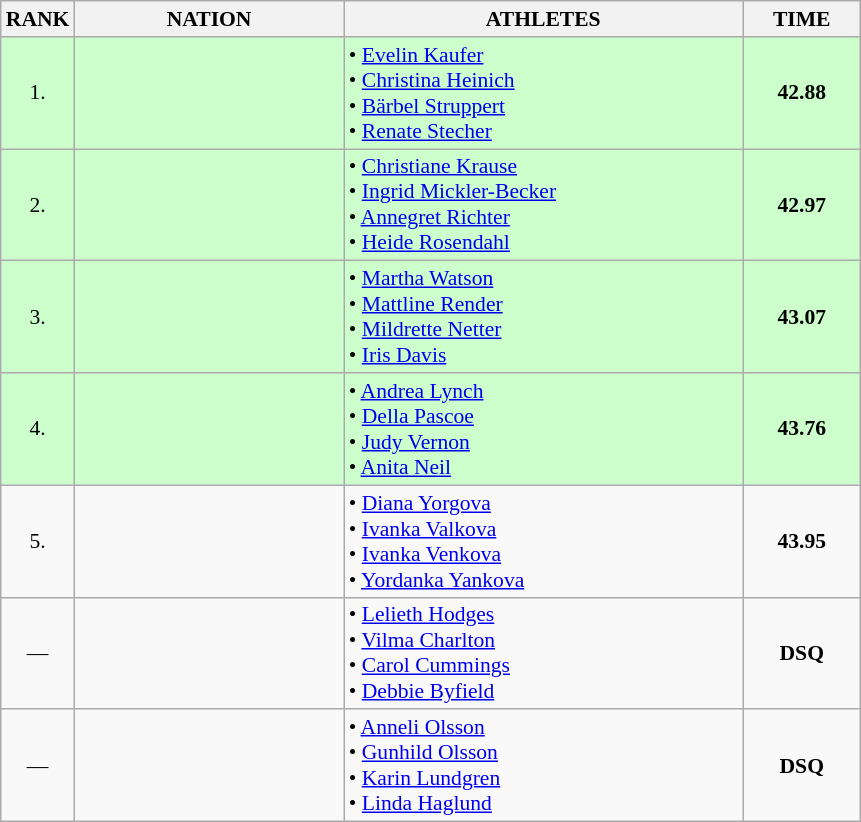<table class="wikitable" style="border-collapse: collapse; font-size: 90%;">
<tr>
<th>RANK</th>
<th style="width: 12em">NATION</th>
<th style="width: 18em">ATHLETES</th>
<th style="width: 5em">TIME</th>
</tr>
<tr style="background:#ccffcc;">
<td align="center">1.</td>
<td align="center"></td>
<td>• <a href='#'>Evelin Kaufer</a><br>• <a href='#'>Christina Heinich</a><br>• <a href='#'>Bärbel Struppert</a><br>• <a href='#'>Renate Stecher</a></td>
<td align="center"><strong>42.88</strong></td>
</tr>
<tr style="background:#ccffcc;">
<td align="center">2.</td>
<td align="center"></td>
<td>• <a href='#'>Christiane Krause</a><br>• <a href='#'>Ingrid Mickler-Becker</a><br>• <a href='#'>Annegret Richter</a><br>• <a href='#'>Heide Rosendahl</a></td>
<td align="center"><strong>42.97</strong></td>
</tr>
<tr style="background:#ccffcc;">
<td align="center">3.</td>
<td align="center"></td>
<td>• <a href='#'>Martha Watson</a><br>• <a href='#'>Mattline Render</a><br>• <a href='#'>Mildrette Netter</a><br>• <a href='#'>Iris Davis</a></td>
<td align="center"><strong>43.07</strong></td>
</tr>
<tr style="background:#ccffcc;">
<td align="center">4.</td>
<td align="center"></td>
<td>• <a href='#'>Andrea Lynch</a><br>• <a href='#'>Della Pascoe</a><br>• <a href='#'>Judy Vernon</a><br>• <a href='#'>Anita Neil</a></td>
<td align="center"><strong>43.76</strong></td>
</tr>
<tr>
<td align="center">5.</td>
<td align="center"></td>
<td>• <a href='#'>Diana Yorgova</a><br>• <a href='#'>Ivanka Valkova</a><br>• <a href='#'>Ivanka Venkova</a><br>• <a href='#'>Yordanka Yankova</a></td>
<td align="center"><strong>43.95</strong></td>
</tr>
<tr>
<td align="center">—</td>
<td align="center"></td>
<td>• <a href='#'>Lelieth Hodges</a><br>• <a href='#'>Vilma Charlton</a><br>• <a href='#'>Carol Cummings</a><br>• <a href='#'>Debbie Byfield</a></td>
<td align="center"><strong>DSQ</strong></td>
</tr>
<tr>
<td align="center">—</td>
<td align="center"></td>
<td>• <a href='#'>Anneli Olsson</a><br>• <a href='#'>Gunhild Olsson</a><br>• <a href='#'>Karin Lundgren</a><br>• <a href='#'>Linda Haglund</a></td>
<td align="center"><strong>DSQ</strong></td>
</tr>
</table>
